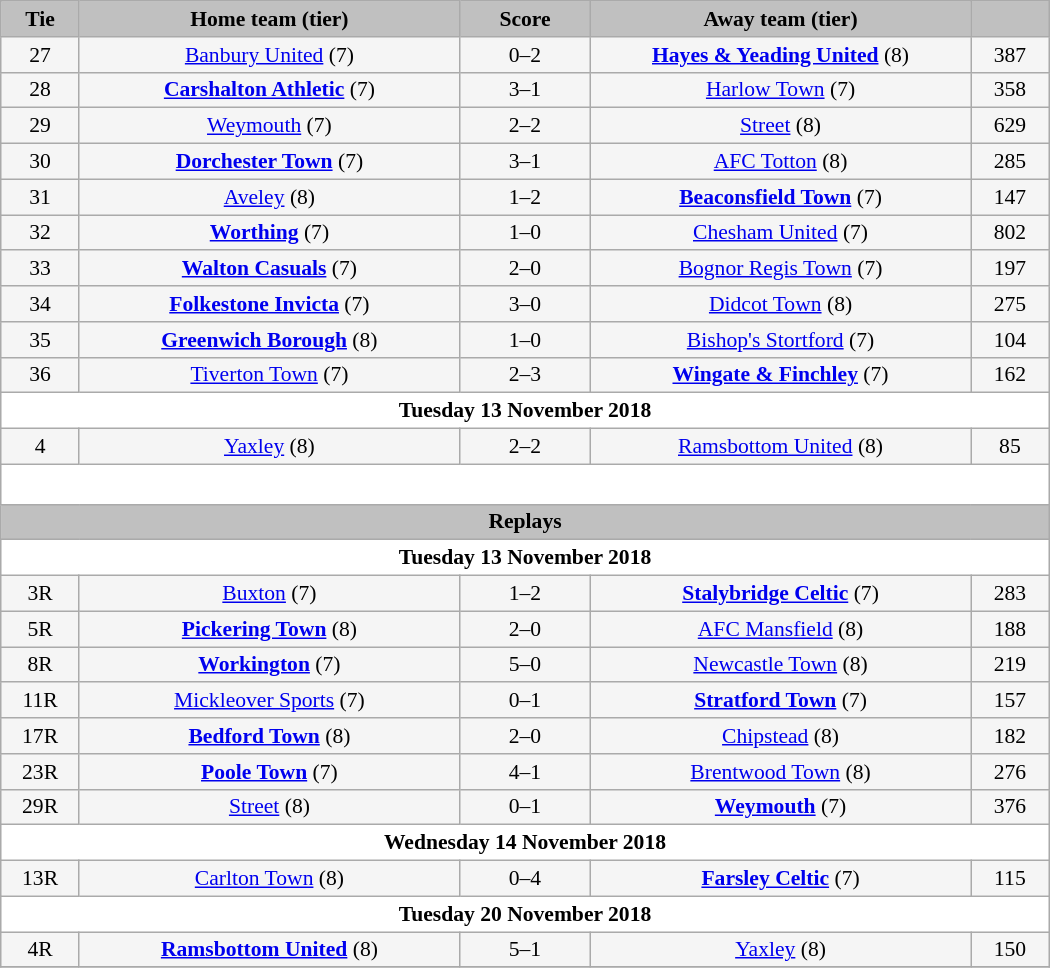<table class="wikitable" style="width: 700px; background:WhiteSmoke; text-align:center; font-size:90%">
<tr>
<td scope="col" style="width:  7.50%; background:silver;"><strong>Tie</strong></td>
<td scope="col" style="width: 36.25%; background:silver;"><strong>Home team (tier)</strong></td>
<td scope="col" style="width: 12.50%; background:silver;"><strong>Score</strong></td>
<td scope="col" style="width: 36.25%; background:silver;"><strong>Away team (tier)</strong></td>
<td scope="col" style="width:  7.50%; background:silver;"><strong></strong></td>
</tr>
<tr>
<td>27</td>
<td><a href='#'>Banbury United</a> (7)</td>
<td>0–2</td>
<td><strong><a href='#'>Hayes & Yeading United</a></strong> (8)</td>
<td>387</td>
</tr>
<tr>
<td>28</td>
<td><strong><a href='#'>Carshalton Athletic</a></strong> (7)</td>
<td>3–1</td>
<td><a href='#'>Harlow Town</a> (7)</td>
<td>358</td>
</tr>
<tr>
<td>29</td>
<td><a href='#'>Weymouth</a> (7)</td>
<td>2–2</td>
<td><a href='#'>Street</a> (8)</td>
<td>629</td>
</tr>
<tr>
<td>30</td>
<td><strong><a href='#'>Dorchester Town</a></strong> (7)</td>
<td>3–1</td>
<td><a href='#'>AFC Totton</a> (8)</td>
<td>285</td>
</tr>
<tr>
<td>31</td>
<td><a href='#'>Aveley</a> (8)</td>
<td>1–2</td>
<td><strong><a href='#'>Beaconsfield Town</a></strong> (7)</td>
<td>147</td>
</tr>
<tr>
<td>32</td>
<td><strong><a href='#'>Worthing</a></strong> (7)</td>
<td>1–0</td>
<td><a href='#'>Chesham United</a> (7)</td>
<td>802</td>
</tr>
<tr>
<td>33</td>
<td><strong><a href='#'>Walton Casuals</a></strong> (7)</td>
<td>2–0</td>
<td><a href='#'>Bognor Regis Town</a> (7)</td>
<td>197</td>
</tr>
<tr>
<td>34</td>
<td><strong><a href='#'>Folkestone Invicta</a></strong> (7)</td>
<td>3–0</td>
<td><a href='#'>Didcot Town</a> (8)</td>
<td>275</td>
</tr>
<tr>
<td>35</td>
<td><strong><a href='#'>Greenwich Borough</a></strong> (8)</td>
<td>1–0</td>
<td><a href='#'>Bishop's Stortford</a> (7)</td>
<td>104</td>
</tr>
<tr>
<td>36</td>
<td><a href='#'>Tiverton Town</a> (7)</td>
<td>2–3</td>
<td><strong><a href='#'>Wingate & Finchley</a></strong> (7)</td>
<td>162</td>
</tr>
<tr>
<td colspan="5" style= background:White><strong>Tuesday 13 November 2018</strong></td>
</tr>
<tr>
<td>4</td>
<td><a href='#'>Yaxley</a> (8)</td>
<td>2–2</td>
<td><a href='#'>Ramsbottom United</a> (8)</td>
<td>85</td>
</tr>
<tr>
<td colspan="5" style="height: 20px; background:White;"></td>
</tr>
<tr>
<td colspan="5" style= background:Silver><strong>Replays</strong></td>
</tr>
<tr>
<td colspan="5" style= background:White><strong>Tuesday 13 November 2018</strong></td>
</tr>
<tr>
<td>3R</td>
<td><a href='#'>Buxton</a> (7)</td>
<td>1–2</td>
<td><strong><a href='#'>Stalybridge Celtic</a></strong> (7)</td>
<td>283</td>
</tr>
<tr>
<td>5R</td>
<td><strong><a href='#'>Pickering Town</a></strong> (8)</td>
<td>2–0</td>
<td><a href='#'>AFC Mansfield</a> (8)</td>
<td>188</td>
</tr>
<tr>
<td>8R</td>
<td><strong><a href='#'>Workington</a></strong> (7)</td>
<td>5–0</td>
<td><a href='#'>Newcastle Town</a> (8)</td>
<td>219</td>
</tr>
<tr>
<td>11R</td>
<td><a href='#'>Mickleover Sports</a> (7)</td>
<td>0–1</td>
<td><strong><a href='#'>Stratford Town</a></strong> (7)</td>
<td>157</td>
</tr>
<tr>
<td>17R</td>
<td><strong><a href='#'>Bedford Town</a></strong> (8)</td>
<td>2–0</td>
<td><a href='#'>Chipstead</a> (8)</td>
<td>182</td>
</tr>
<tr>
<td>23R</td>
<td><strong><a href='#'>Poole Town</a></strong> (7)</td>
<td>4–1</td>
<td><a href='#'>Brentwood Town</a> (8)</td>
<td>276</td>
</tr>
<tr>
<td>29R</td>
<td><a href='#'>Street</a> (8)</td>
<td>0–1</td>
<td><strong><a href='#'>Weymouth</a></strong> (7)</td>
<td>376</td>
</tr>
<tr>
<td colspan="5" style= background:White><strong>Wednesday 14 November 2018</strong></td>
</tr>
<tr>
<td>13R</td>
<td><a href='#'>Carlton Town</a> (8)</td>
<td>0–4</td>
<td><strong><a href='#'>Farsley Celtic</a></strong> (7)</td>
<td>115</td>
</tr>
<tr>
<td colspan="5" style= background:White><strong>Tuesday 20 November 2018</strong></td>
</tr>
<tr>
<td>4R</td>
<td><strong><a href='#'>Ramsbottom United</a></strong> (8)</td>
<td>5–1</td>
<td><a href='#'>Yaxley</a> (8)</td>
<td>150</td>
</tr>
<tr>
</tr>
</table>
